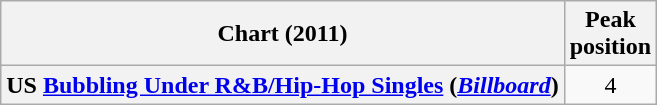<table class="wikitable plainrowheaders" style="text-align:center">
<tr>
<th scope="col">Chart (2011)</th>
<th scope="col">Peak<br>position</th>
</tr>
<tr>
<th scope="row">US <a href='#'>Bubbling Under R&B/Hip-Hop Singles</a> (<em><a href='#'>Billboard</a></em>)</th>
<td style="text-align:center;">4</td>
</tr>
</table>
